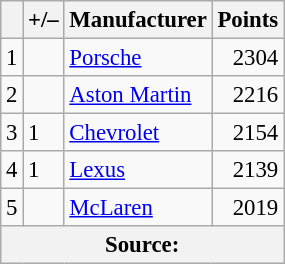<table class="wikitable" style="font-size: 95%;">
<tr>
<th scope="col"></th>
<th scope="col">+/–</th>
<th scope="col">Manufacturer</th>
<th scope="col">Points</th>
</tr>
<tr>
<td align=center>1</td>
<td align="left"></td>
<td> <a href='#'>Porsche</a></td>
<td align=right>2304</td>
</tr>
<tr>
<td align=center>2</td>
<td align="left"></td>
<td> <a href='#'>Aston Martin</a></td>
<td align=right>2216</td>
</tr>
<tr>
<td align=center>3</td>
<td align="left"> 1</td>
<td> <a href='#'>Chevrolet</a></td>
<td align=right>2154</td>
</tr>
<tr>
<td align=center>4</td>
<td align="left"> 1</td>
<td> <a href='#'>Lexus</a></td>
<td align=right>2139</td>
</tr>
<tr>
<td align=center>5</td>
<td align="left"></td>
<td> <a href='#'>McLaren</a></td>
<td align=right>2019</td>
</tr>
<tr>
<th colspan=5>Source:</th>
</tr>
</table>
